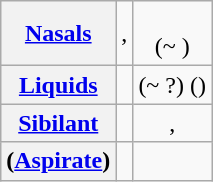<table class="wikitable" style="text-align: center;">
<tr>
<th><a href='#'>Nasals</a></th>
<td> <strong></strong>, <strong></strong></td>
<td> <strong></strong><br>(~ ) <strong></strong></td>
</tr>
<tr>
<th><a href='#'>Liquids</a></th>
<td> <strong></strong></td>
<td> (~  ?) <strong></strong> (<strong></strong>)</td>
</tr>
<tr>
<th><a href='#'>Sibilant</a></th>
<td> <strong></strong></td>
<td> <strong></strong>, <strong></strong></td>
</tr>
<tr>
<th>(<a href='#'>Aspirate</a>)</th>
<td> <strong></strong></td>
<td></td>
</tr>
</table>
